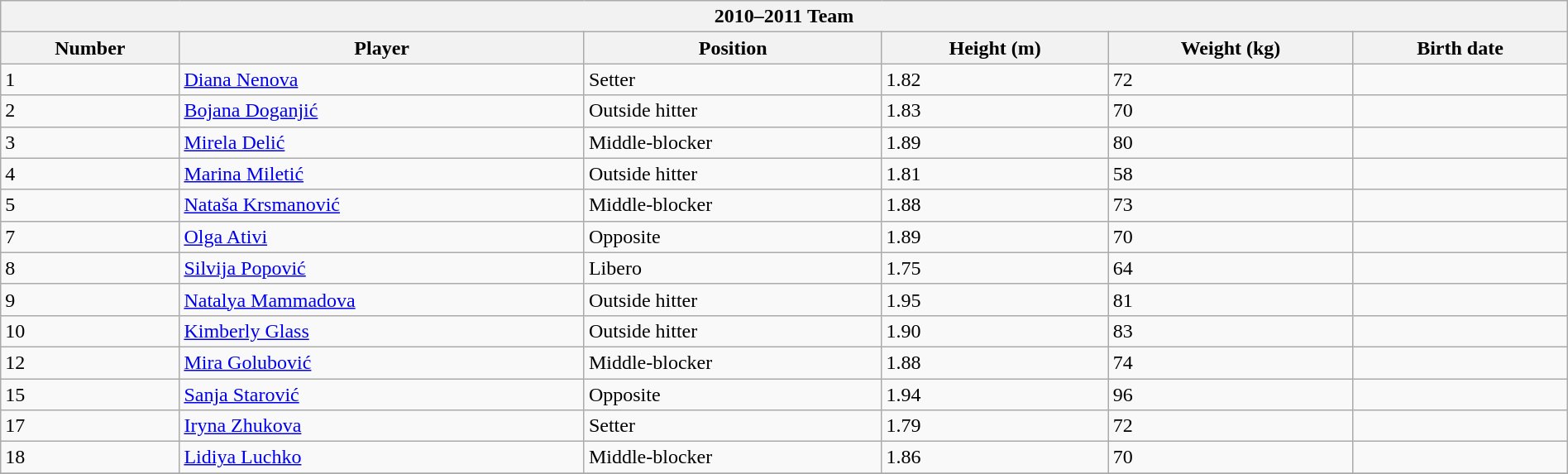<table class="wikitable collapsible collapsed" style="width:100%;">
<tr>
<th colspan=6><strong>2010–2011 Team</strong></th>
</tr>
<tr>
<th>Number</th>
<th>Player</th>
<th>Position</th>
<th>Height (m)</th>
<th>Weight (kg)</th>
<th>Birth date</th>
</tr>
<tr>
<td>1</td>
<td> <a href='#'>Diana Nenova</a></td>
<td>Setter</td>
<td>1.82</td>
<td>72</td>
<td></td>
</tr>
<tr>
<td>2</td>
<td> <a href='#'>Bojana Doganjić</a></td>
<td>Outside hitter</td>
<td>1.83</td>
<td>70</td>
<td></td>
</tr>
<tr>
<td>3</td>
<td> <a href='#'>Mirela Delić</a></td>
<td>Middle-blocker</td>
<td>1.89</td>
<td>80</td>
<td></td>
</tr>
<tr>
<td>4</td>
<td> <a href='#'>Marina Miletić</a></td>
<td>Outside hitter</td>
<td>1.81</td>
<td>58</td>
<td></td>
</tr>
<tr>
<td>5</td>
<td> <a href='#'>Nataša Krsmanović</a></td>
<td>Middle-blocker</td>
<td>1.88</td>
<td>73</td>
<td></td>
</tr>
<tr>
<td>7</td>
<td> <a href='#'>Olga Ativi</a></td>
<td>Opposite</td>
<td>1.89</td>
<td>70</td>
<td></td>
</tr>
<tr>
<td>8</td>
<td> <a href='#'>Silvija Popović</a></td>
<td>Libero</td>
<td>1.75</td>
<td>64</td>
<td></td>
</tr>
<tr>
<td>9</td>
<td> <a href='#'>Natalya Mammadova</a></td>
<td>Outside hitter</td>
<td>1.95</td>
<td>81</td>
<td></td>
</tr>
<tr>
<td>10</td>
<td> <a href='#'>Kimberly Glass</a></td>
<td>Outside hitter</td>
<td>1.90</td>
<td>83</td>
<td></td>
</tr>
<tr>
<td>12</td>
<td> <a href='#'>Mira Golubović</a></td>
<td>Middle-blocker</td>
<td>1.88</td>
<td>74</td>
<td></td>
</tr>
<tr>
<td>15</td>
<td> <a href='#'>Sanja Starović</a></td>
<td>Opposite</td>
<td>1.94</td>
<td>96</td>
<td></td>
</tr>
<tr>
<td>17</td>
<td> <a href='#'>Iryna Zhukova</a></td>
<td>Setter</td>
<td>1.79</td>
<td>72</td>
<td></td>
</tr>
<tr>
<td>18</td>
<td> <a href='#'>Lidiya Luchko</a></td>
<td>Middle-blocker</td>
<td>1.86</td>
<td>70</td>
<td></td>
</tr>
<tr>
</tr>
</table>
